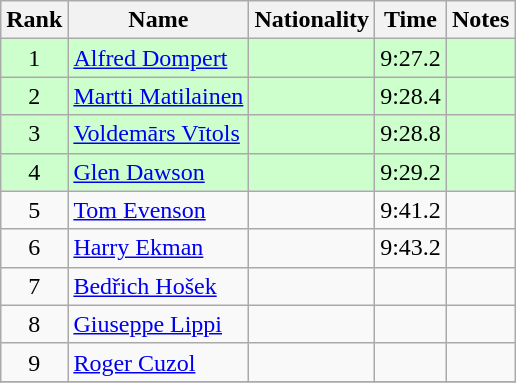<table class="wikitable sortable" style="text-align:center">
<tr>
<th>Rank</th>
<th>Name</th>
<th>Nationality</th>
<th>Time</th>
<th>Notes</th>
</tr>
<tr bgcolor=ccffcc>
<td>1</td>
<td align=left><a href='#'>Alfred Dompert</a></td>
<td align=left></td>
<td>9:27.2</td>
<td></td>
</tr>
<tr bgcolor=ccffcc>
<td>2</td>
<td align=left><a href='#'>Martti Matilainen</a></td>
<td align=left></td>
<td>9:28.4</td>
<td></td>
</tr>
<tr bgcolor=ccffcc>
<td>3</td>
<td align=left><a href='#'>Voldemārs Vītols</a></td>
<td align=left></td>
<td>9:28.8</td>
<td></td>
</tr>
<tr bgcolor=ccffcc>
<td>4</td>
<td align=left><a href='#'>Glen Dawson</a></td>
<td align=left></td>
<td>9:29.2</td>
<td></td>
</tr>
<tr>
<td>5</td>
<td align=left><a href='#'>Tom Evenson</a></td>
<td align=left></td>
<td>9:41.2</td>
<td></td>
</tr>
<tr>
<td>6</td>
<td align=left><a href='#'>Harry Ekman</a></td>
<td align=left></td>
<td>9:43.2</td>
<td></td>
</tr>
<tr>
<td>7</td>
<td align=left><a href='#'>Bedřich Hošek</a></td>
<td align=left></td>
<td></td>
<td></td>
</tr>
<tr>
<td>8</td>
<td align=left><a href='#'>Giuseppe Lippi</a></td>
<td align=left></td>
<td></td>
<td></td>
</tr>
<tr>
<td>9</td>
<td align=left><a href='#'>Roger Cuzol</a></td>
<td align=left></td>
<td></td>
<td></td>
</tr>
<tr>
</tr>
</table>
